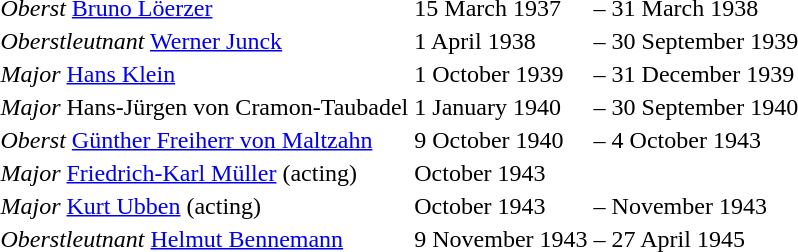<table>
<tr>
<td><em>Oberst</em> <a href='#'>Bruno Löerzer</a></td>
<td>15 March 1937</td>
<td>–</td>
<td>31 March 1938</td>
</tr>
<tr>
<td><em>Oberstleutnant</em> <a href='#'>Werner Junck</a></td>
<td>1 April 1938</td>
<td>–</td>
<td>30 September 1939</td>
</tr>
<tr>
<td><em>Major</em> <a href='#'>Hans Klein</a></td>
<td>1 October 1939</td>
<td>–</td>
<td>31 December 1939</td>
</tr>
<tr>
<td><em>Major</em> Hans-Jürgen von Cramon-Taubadel</td>
<td>1 January 1940</td>
<td>–</td>
<td>30 September 1940</td>
</tr>
<tr>
<td><em>Oberst</em> <a href='#'>Günther Freiherr von Maltzahn</a></td>
<td>9 October 1940</td>
<td>–</td>
<td>4 October 1943</td>
</tr>
<tr>
<td><em>Major</em> <a href='#'>Friedrich-Karl Müller</a> (acting)</td>
<td>October 1943</td>
</tr>
<tr>
<td><em>Major</em> <a href='#'>Kurt Ubben</a> (acting)</td>
<td>October 1943</td>
<td>–</td>
<td>November 1943</td>
</tr>
<tr>
<td><em>Oberstleutnant</em> <a href='#'>Helmut Bennemann</a></td>
<td>9 November 1943</td>
<td>–</td>
<td>27 April 1945</td>
</tr>
</table>
